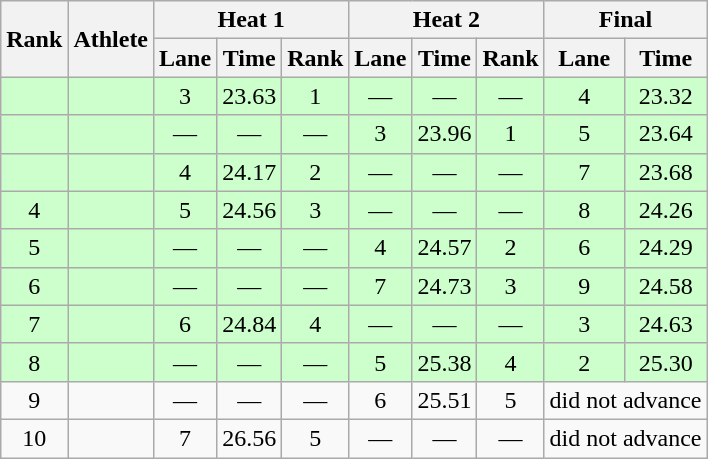<table class="wikitable sortable"  style="text-align:center">
<tr>
<th rowspan="2" data-sort-type=number>Rank</th>
<th rowspan="2">Athlete</th>
<th colspan="3">Heat 1</th>
<th colspan="3">Heat 2</th>
<th colspan="2">Final</th>
</tr>
<tr>
<th>Lane</th>
<th>Time</th>
<th>Rank</th>
<th>Lane</th>
<th>Time</th>
<th>Rank</th>
<th>Lane</th>
<th>Time</th>
</tr>
<tr bgcolor=ccffcc>
<td></td>
<td align="left"></td>
<td>3</td>
<td>23.63</td>
<td>1</td>
<td>—</td>
<td>—</td>
<td>—</td>
<td>4</td>
<td>23.32</td>
</tr>
<tr bgcolor=ccffcc>
<td></td>
<td align="left"></td>
<td>—</td>
<td>—</td>
<td>—</td>
<td>3</td>
<td>23.96</td>
<td>1</td>
<td>5</td>
<td>23.64</td>
</tr>
<tr bgcolor=ccffcc>
<td></td>
<td align="left"></td>
<td>4</td>
<td>24.17</td>
<td>2</td>
<td>—</td>
<td>—</td>
<td>—</td>
<td>7</td>
<td>23.68</td>
</tr>
<tr bgcolor=ccffcc>
<td>4</td>
<td align="left"></td>
<td>5</td>
<td>24.56</td>
<td>3</td>
<td>—</td>
<td>—</td>
<td>—</td>
<td>8</td>
<td>24.26</td>
</tr>
<tr bgcolor=ccffcc>
<td>5</td>
<td align="left"></td>
<td>—</td>
<td>—</td>
<td>—</td>
<td>4</td>
<td>24.57</td>
<td>2</td>
<td>6</td>
<td>24.29</td>
</tr>
<tr bgcolor=ccffcc>
<td>6</td>
<td align="left"></td>
<td>—</td>
<td>—</td>
<td>—</td>
<td>7</td>
<td>24.73</td>
<td>3</td>
<td>9</td>
<td>24.58</td>
</tr>
<tr bgcolor=ccffcc>
<td>7</td>
<td align="left"></td>
<td>6</td>
<td>24.84</td>
<td>4</td>
<td>—</td>
<td>—</td>
<td>—</td>
<td>3</td>
<td>24.63</td>
</tr>
<tr bgcolor=ccffcc>
<td>8</td>
<td align="left"></td>
<td>—</td>
<td>—</td>
<td>—</td>
<td>5</td>
<td>25.38</td>
<td>4</td>
<td>2</td>
<td>25.30</td>
</tr>
<tr>
<td>9</td>
<td align="left"></td>
<td>—</td>
<td>—</td>
<td>—</td>
<td>6</td>
<td>25.51</td>
<td>5</td>
<td colspan="2">did not advance</td>
</tr>
<tr>
<td>10</td>
<td align="left"></td>
<td>7</td>
<td>26.56</td>
<td>5</td>
<td>—</td>
<td>—</td>
<td>—</td>
<td colspan="2">did not advance</td>
</tr>
</table>
